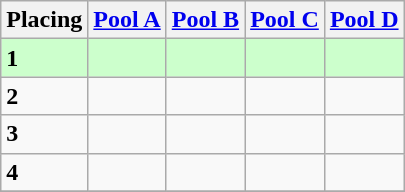<table class=wikitable style="border:1px solid #AAAAAA;">
<tr>
<th>Placing</th>
<th><a href='#'>Pool A</a></th>
<th><a href='#'>Pool B</a></th>
<th><a href='#'>Pool C</a></th>
<th><a href='#'>Pool D</a></th>
</tr>
<tr style="background: #ccffcc;">
<td><strong>1</strong></td>
<td></td>
<td></td>
<td></td>
<td></td>
</tr>
<tr>
<td><strong>2</strong></td>
<td></td>
<td></td>
<td></td>
<td></td>
</tr>
<tr>
<td><strong>3</strong></td>
<td></td>
<td></td>
<td></td>
<td></td>
</tr>
<tr>
<td><strong>4</strong></td>
<td></td>
<td></td>
<td></td>
<td></td>
</tr>
<tr>
</tr>
</table>
